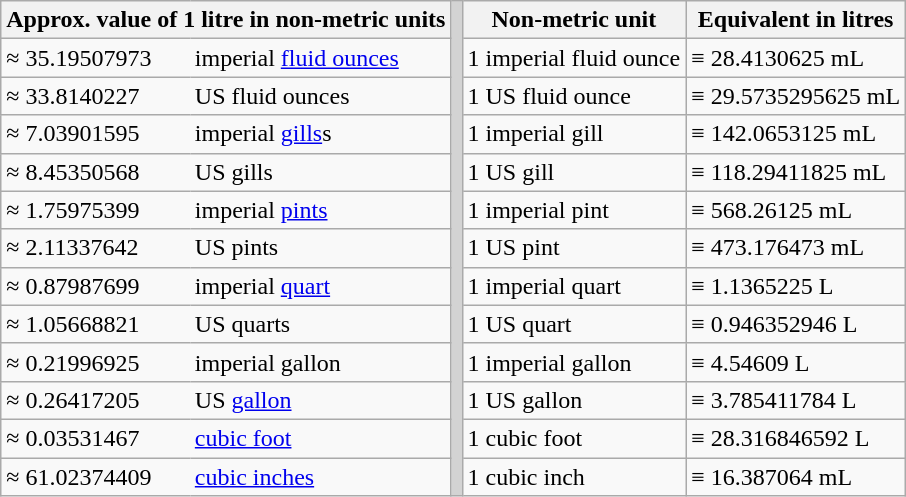<table class="wikitable sortable">
<tr>
<th colspan=2>Approx. value of 1 litre in non-metric units</th>
<td rowspan=13 style="background:lightgray;"></td>
<th>Non-metric unit</th>
<th>Equivalent in litres</th>
</tr>
<tr>
<td>≈ 35.19507973</td>
<td style="border-left-style:hidden;">imperial <a href='#'>fluid ounces</a></td>
<td>1 imperial fluid ounce</td>
<td>≡ 28.4130625 mL</td>
</tr>
<tr>
<td>≈ 33.8140227</td>
<td style="border-left-style:hidden;">US fluid ounces</td>
<td>1 US fluid ounce</td>
<td>≡ 29.5735295625 mL</td>
</tr>
<tr>
<td>≈ 7.03901595</td>
<td style="border-left-style:hidden;">imperial <a href='#'>gills</a>s</td>
<td>1 imperial gill</td>
<td>≡ 142.0653125 mL</td>
</tr>
<tr>
<td>≈ 8.45350568</td>
<td style="border-left-style:hidden;">US gills</td>
<td>1 US gill</td>
<td>≡ 118.29411825 mL</td>
</tr>
<tr>
<td>≈ 1.75975399</td>
<td style="border-left-style:hidden;">imperial <a href='#'>pints</a></td>
<td>1 imperial pint</td>
<td>≡ 568.26125 mL</td>
</tr>
<tr>
<td>≈ 2.11337642</td>
<td style="border-left-style:hidden;">US pints</td>
<td>1 US pint</td>
<td>≡ 473.176473 mL</td>
</tr>
<tr>
<td>≈ 0.87987699</td>
<td style="border-left-style:hidden;">imperial <a href='#'>quart</a></td>
<td>1 imperial quart</td>
<td>≡ 1.1365225 L</td>
</tr>
<tr>
<td>≈ 1.05668821</td>
<td style="border-left-style:hidden;">US quarts</td>
<td>1 US quart</td>
<td>≡ 0.946352946 L</td>
</tr>
<tr>
<td>≈ 0.21996925</td>
<td style="border-left-style:hidden;">imperial gallon</td>
<td>1 imperial gallon</td>
<td>≡ 4.54609 L</td>
</tr>
<tr>
<td>≈ 0.26417205</td>
<td style="border-left-style:hidden;">US <a href='#'>gallon</a></td>
<td>1 US gallon</td>
<td>≡ 3.785411784 L</td>
</tr>
<tr>
<td>≈ 0.03531467</td>
<td style="border-left-style:hidden;"><a href='#'>cubic foot</a></td>
<td>1 cubic foot</td>
<td>≡ 28.316846592 L</td>
</tr>
<tr>
<td>≈ 61.02374409</td>
<td style="border-left-style:hidden;"><a href='#'>cubic inches</a></td>
<td>1 cubic inch</td>
<td>≡ 16.387064 mL</td>
</tr>
</table>
